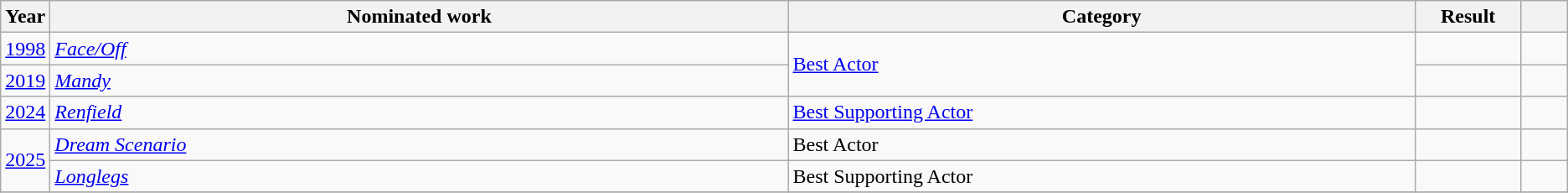<table class="wikitable sortable">
<tr>
<th scope="col" style="width:1em;">Year</th>
<th scope="col" style="width:39em;">Nominated work</th>
<th scope="col" style="width:33em;">Category</th>
<th scope="col" style="width:5em;">Result</th>
<th scope="col" style="width:2em;" class="unsortable"></th>
</tr>
<tr>
<td><a href='#'>1998</a></td>
<td><em><a href='#'>Face/Off</a></em></td>
<td rowspan="2"><a href='#'>Best Actor</a></td>
<td></td>
<td style="text-align:center;"></td>
</tr>
<tr>
<td><a href='#'>2019</a></td>
<td><em><a href='#'>Mandy</a></em></td>
<td></td>
<td style="text-align:center;"></td>
</tr>
<tr>
<td><a href='#'>2024</a></td>
<td><em><a href='#'>Renfield</a></em></td>
<td><a href='#'>Best Supporting Actor</a></td>
<td></td>
<td style="text-align:center;"></td>
</tr>
<tr>
<td rowspan="2"><a href='#'>2025</a></td>
<td><em><a href='#'>Dream Scenario</a></em></td>
<td>Best Actor</td>
<td></td>
<td></td>
</tr>
<tr>
<td><em><a href='#'>Longlegs</a></em></td>
<td>Best Supporting Actor</td>
<td></td>
<td></td>
</tr>
<tr>
</tr>
</table>
